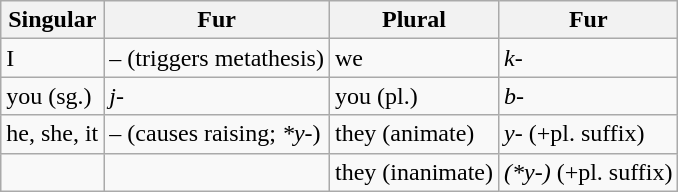<table class="wikitable">
<tr>
<th>Singular</th>
<th>Fur</th>
<th>Plural</th>
<th>Fur</th>
</tr>
<tr>
<td>I</td>
<td>– (triggers metathesis)</td>
<td>we</td>
<td><em>k-</em></td>
</tr>
<tr>
<td>you (sg.)</td>
<td><em>j-</em></td>
<td>you (pl.)</td>
<td><em>b-</em></td>
</tr>
<tr>
<td>he, she, it</td>
<td>– (causes raising; <em>*y</em>-)</td>
<td>they (animate)</td>
<td><em>y-</em> (+pl. suffix)</td>
</tr>
<tr>
<td></td>
<td></td>
<td>they (inanimate)</td>
<td><em>(*y-)</em> (+pl. suffix)</td>
</tr>
</table>
